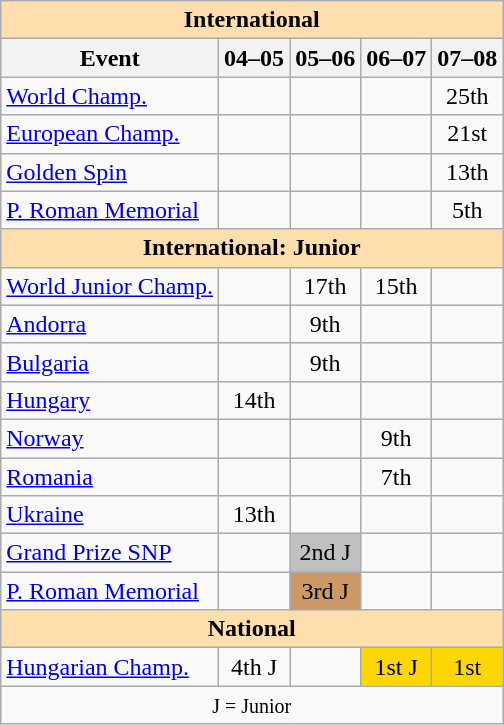<table class="wikitable" style="text-align:center">
<tr>
<th colspan="5" style="background-color: #ffdead; " align="center">International</th>
</tr>
<tr>
<th>Event</th>
<th>04–05</th>
<th>05–06</th>
<th>06–07</th>
<th>07–08</th>
</tr>
<tr>
<td align=left><a href='#'>World Champ.</a></td>
<td></td>
<td></td>
<td></td>
<td>25th</td>
</tr>
<tr>
<td align=left><a href='#'>European Champ.</a></td>
<td></td>
<td></td>
<td></td>
<td>21st</td>
</tr>
<tr>
<td align=left><a href='#'>Golden Spin</a></td>
<td></td>
<td></td>
<td></td>
<td>13th</td>
</tr>
<tr>
<td align=left><a href='#'>P. Roman Memorial</a></td>
<td></td>
<td></td>
<td></td>
<td>5th</td>
</tr>
<tr>
<th colspan="5" style="background-color: #ffdead; " align="center">International: Junior</th>
</tr>
<tr>
<td align=left><a href='#'>World Junior Champ.</a></td>
<td></td>
<td>17th</td>
<td>15th</td>
<td></td>
</tr>
<tr>
<td align=left> <a href='#'>Andorra</a></td>
<td></td>
<td>9th</td>
<td></td>
<td></td>
</tr>
<tr>
<td align=left> <a href='#'>Bulgaria</a></td>
<td></td>
<td>9th</td>
<td></td>
<td></td>
</tr>
<tr>
<td align=left> <a href='#'>Hungary</a></td>
<td>14th</td>
<td></td>
<td></td>
<td></td>
</tr>
<tr>
<td align=left> <a href='#'>Norway</a></td>
<td></td>
<td></td>
<td>9th</td>
<td></td>
</tr>
<tr>
<td align=left> <a href='#'>Romania</a></td>
<td></td>
<td></td>
<td>7th</td>
<td></td>
</tr>
<tr>
<td align=left> <a href='#'>Ukraine</a></td>
<td>13th</td>
<td></td>
<td></td>
<td></td>
</tr>
<tr>
<td align=left><a href='#'>Grand Prize SNP</a></td>
<td></td>
<td bgcolor=silver>2nd J</td>
<td></td>
<td></td>
</tr>
<tr>
<td align=left><a href='#'>P. Roman Memorial</a></td>
<td></td>
<td bgcolor=cc9966>3rd J</td>
<td></td>
<td></td>
</tr>
<tr>
<th colspan="5" style="background-color: #ffdead; " align="center">National</th>
</tr>
<tr>
<td align=left><a href='#'>Hungarian Champ.</a></td>
<td>4th J</td>
<td></td>
<td bgcolor=gold>1st J</td>
<td bgcolor=gold>1st</td>
</tr>
<tr>
<td colspan="5" align="center"><small> J = Junior </small></td>
</tr>
</table>
